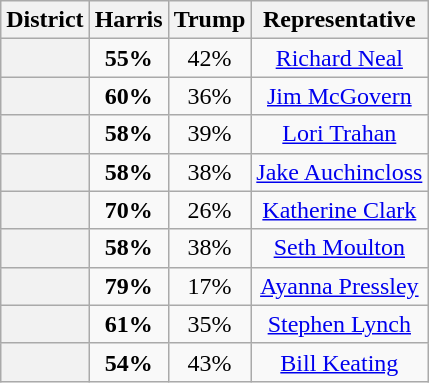<table class="wikitable sortable">
<tr>
<th>District</th>
<th>Harris</th>
<th>Trump</th>
<th>Representative</th>
</tr>
<tr align="center">
<th></th>
<td><strong>55%</strong></td>
<td>42%</td>
<td><a href='#'>Richard Neal</a></td>
</tr>
<tr align="center">
<th></th>
<td><strong>60%</strong></td>
<td>36%</td>
<td><a href='#'>Jim McGovern</a></td>
</tr>
<tr align="center">
<th></th>
<td><strong>58%</strong></td>
<td>39%</td>
<td><a href='#'>Lori Trahan</a></td>
</tr>
<tr align="center">
<th></th>
<td><strong>58%</strong></td>
<td>38%</td>
<td><a href='#'>Jake Auchincloss</a></td>
</tr>
<tr align="center">
<th></th>
<td><strong>70%</strong></td>
<td>26%</td>
<td><a href='#'>Katherine Clark</a></td>
</tr>
<tr align="center">
<th></th>
<td><strong>58%</strong></td>
<td>38%</td>
<td><a href='#'>Seth Moulton</a></td>
</tr>
<tr align="center">
<th></th>
<td><strong>79%</strong></td>
<td>17%</td>
<td><a href='#'>Ayanna Pressley</a></td>
</tr>
<tr align="center">
<th></th>
<td><strong>61%</strong></td>
<td>35%</td>
<td><a href='#'>Stephen Lynch</a></td>
</tr>
<tr align="center">
<th></th>
<td><strong>54%</strong></td>
<td>43%</td>
<td><a href='#'>Bill Keating</a></td>
</tr>
</table>
